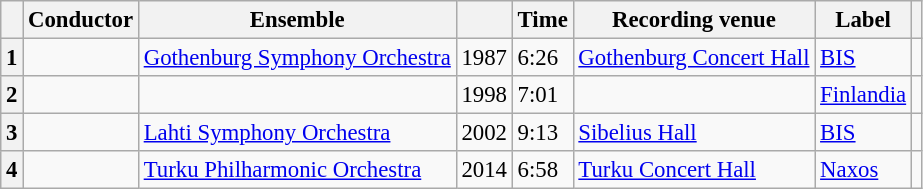<table class="wikitable" style="margin-right:0; font-size:95%">
<tr>
<th scope="col"></th>
<th scope="col">Conductor</th>
<th scope="col">Ensemble</th>
<th scope="col"></th>
<th scope="col">Time</th>
<th scope="col">Recording venue</th>
<th scope="col">Label</th>
<th scope="col"class="unsortable"></th>
</tr>
<tr>
<th scope="row">1</th>
<td></td>
<td><a href='#'>Gothenburg Symphony Orchestra</a></td>
<td>1987</td>
<td>6:26</td>
<td><a href='#'>Gothenburg Concert Hall</a></td>
<td><a href='#'>BIS</a></td>
<td></td>
</tr>
<tr>
<th scope="row">2</th>
<td></td>
<td></td>
<td>1998</td>
<td>7:01</td>
<td></td>
<td><a href='#'>Finlandia</a></td>
<td></td>
</tr>
<tr>
<th scope="row">3</th>
<td></td>
<td><a href='#'>Lahti Symphony Orchestra</a></td>
<td>2002</td>
<td>9:13</td>
<td><a href='#'>Sibelius Hall</a></td>
<td><a href='#'>BIS</a></td>
<td></td>
</tr>
<tr>
<th scope="row">4</th>
<td></td>
<td><a href='#'>Turku Philharmonic Orchestra</a></td>
<td>2014</td>
<td>6:58</td>
<td><a href='#'>Turku Concert Hall</a></td>
<td><a href='#'>Naxos</a></td>
<td></td>
</tr>
</table>
